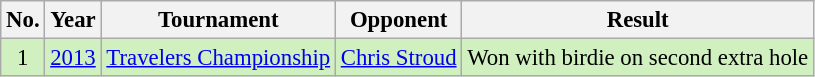<table class="wikitable" style="font-size:95%;">
<tr>
<th>No.</th>
<th>Year</th>
<th>Tournament</th>
<th>Opponent</th>
<th>Result</th>
</tr>
<tr style="background:#d0f0c0;">
<td align=center>1</td>
<td align=center><a href='#'>2013</a></td>
<td><a href='#'>Travelers Championship</a></td>
<td> <a href='#'>Chris Stroud</a></td>
<td>Won with birdie on second extra hole</td>
</tr>
</table>
